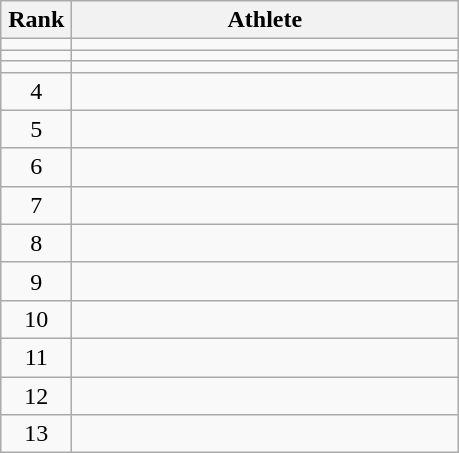<table class="wikitable" style="text-align: center;">
<tr>
<th width=40>Rank</th>
<th width=250>Athlete</th>
</tr>
<tr>
<td></td>
<td align="left"></td>
</tr>
<tr>
<td></td>
<td align="left"></td>
</tr>
<tr>
<td></td>
<td align="left"></td>
</tr>
<tr>
<td>4</td>
<td align="left"></td>
</tr>
<tr>
<td>5</td>
<td align="left"></td>
</tr>
<tr>
<td>6</td>
<td align="left"></td>
</tr>
<tr>
<td>7</td>
<td align="left"></td>
</tr>
<tr>
<td>8</td>
<td align="left"></td>
</tr>
<tr>
<td>9</td>
<td align="left"></td>
</tr>
<tr>
<td>10</td>
<td align="left"></td>
</tr>
<tr>
<td>11</td>
<td align="left"></td>
</tr>
<tr>
<td>12</td>
<td align="left"></td>
</tr>
<tr>
<td>13</td>
<td align="left"></td>
</tr>
</table>
